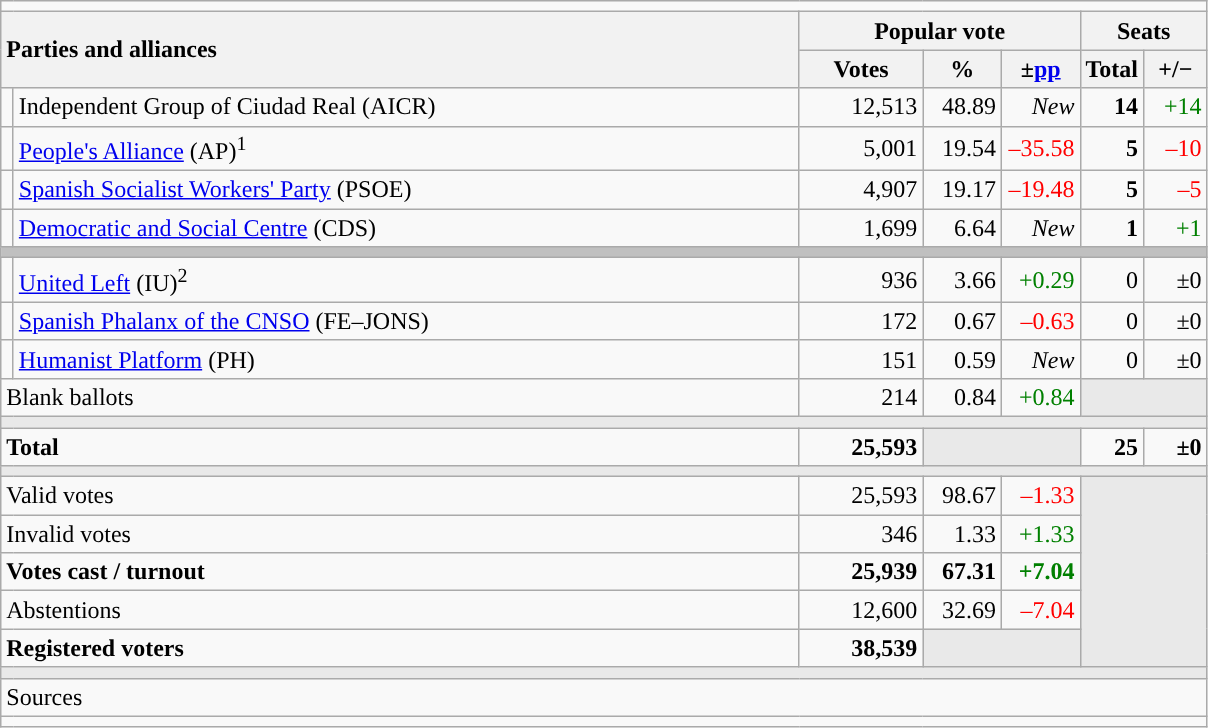<table class="wikitable" style="text-align:right;">
<tr>
<td colspan="7"></td>
</tr>
<tr>
<th style="text-align:left;" rowspan="2" colspan="2" width="525">Parties and alliances</th>
<th colspan="3">Popular vote</th>
<th colspan="2">Seats</th>
</tr>
<tr>
<th width="75">Votes</th>
<th width="45">%</th>
<th width="45">±<a href='#'>pp</a></th>
<th width="35">Total</th>
<th width="35">+/−</th>
</tr>
<tr>
<td width="1" style="color:inherit;background:"></td>
<td align="left">Independent Group of Ciudad Real (AICR)</td>
<td>12,513</td>
<td>48.89</td>
<td><em>New</em></td>
<td><strong>14</strong></td>
<td style="color:green;">+14</td>
</tr>
<tr>
<td style="color:inherit;background:"></td>
<td align="left"><a href='#'>People's Alliance</a> (AP)<sup>1</sup></td>
<td>5,001</td>
<td>19.54</td>
<td style="color:red;">–35.58</td>
<td><strong>5</strong></td>
<td style="color:red;">–10</td>
</tr>
<tr>
<td style="color:inherit;background:"></td>
<td align="left"><a href='#'>Spanish Socialist Workers' Party</a> (PSOE)</td>
<td>4,907</td>
<td>19.17</td>
<td style="color:red;">–19.48</td>
<td><strong>5</strong></td>
<td style="color:red;">–5</td>
</tr>
<tr>
<td style="color:inherit;background:"></td>
<td align="left"><a href='#'>Democratic and Social Centre</a> (CDS)</td>
<td>1,699</td>
<td>6.64</td>
<td><em>New</em></td>
<td><strong>1</strong></td>
<td style="color:green;">+1</td>
</tr>
<tr>
<td colspan="7" bgcolor="#C0C0C0"></td>
</tr>
<tr>
<td style="color:inherit;background:"></td>
<td align="left"><a href='#'>United Left</a> (IU)<sup>2</sup></td>
<td>936</td>
<td>3.66</td>
<td style="color:green;">+0.29</td>
<td>0</td>
<td>±0</td>
</tr>
<tr>
<td style="color:inherit;background:"></td>
<td align="left"><a href='#'>Spanish Phalanx of the CNSO</a> (FE–JONS)</td>
<td>172</td>
<td>0.67</td>
<td style="color:red;">–0.63</td>
<td>0</td>
<td>±0</td>
</tr>
<tr>
<td style="color:inherit;background:"></td>
<td align="left"><a href='#'>Humanist Platform</a> (PH)</td>
<td>151</td>
<td>0.59</td>
<td><em>New</em></td>
<td>0</td>
<td>±0</td>
</tr>
<tr>
<td align="left" colspan="2">Blank ballots</td>
<td>214</td>
<td>0.84</td>
<td style="color:green;">+0.84</td>
<td bgcolor="#E9E9E9" colspan="2"></td>
</tr>
<tr>
<td colspan="7" bgcolor="#E9E9E9"></td>
</tr>
<tr style="font-weight:bold;">
<td align="left" colspan="2">Total</td>
<td>25,593</td>
<td bgcolor="#E9E9E9" colspan="2"></td>
<td>25</td>
<td>±0</td>
</tr>
<tr>
<td colspan="7" bgcolor="#E9E9E9"></td>
</tr>
<tr>
<td align="left" colspan="2">Valid votes</td>
<td>25,593</td>
<td>98.67</td>
<td style="color:red;">–1.33</td>
<td bgcolor="#E9E9E9" colspan="2" rowspan="5"></td>
</tr>
<tr>
<td align="left" colspan="2">Invalid votes</td>
<td>346</td>
<td>1.33</td>
<td style="color:green;">+1.33</td>
</tr>
<tr style="font-weight:bold;">
<td align="left" colspan="2">Votes cast / turnout</td>
<td>25,939</td>
<td>67.31</td>
<td style="color:green;">+7.04</td>
</tr>
<tr>
<td align="left" colspan="2">Abstentions</td>
<td>12,600</td>
<td>32.69</td>
<td style="color:red;">–7.04</td>
</tr>
<tr style="font-weight:bold;">
<td align="left" colspan="2">Registered voters</td>
<td>38,539</td>
<td bgcolor="#E9E9E9" colspan="2"></td>
</tr>
<tr>
<td colspan="7" bgcolor="#E9E9E9"></td>
</tr>
<tr>
<td align="left" colspan="7">Sources</td>
</tr>
<tr>
<td colspan="7" style="text-align:left; max-width:790px;"></td>
</tr>
</table>
